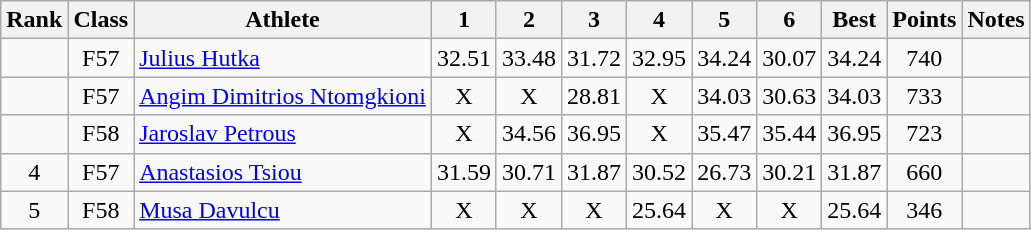<table class="wikitable sortable" style="text-align:center">
<tr>
<th>Rank</th>
<th>Class</th>
<th>Athlete</th>
<th>1</th>
<th>2</th>
<th>3</th>
<th>4</th>
<th>5</th>
<th>6</th>
<th>Best</th>
<th>Points</th>
<th>Notes</th>
</tr>
<tr>
<td></td>
<td>F57</td>
<td style="text-align:left"><a href='#'>Julius Hutka</a><br></td>
<td>32.51</td>
<td>33.48</td>
<td>31.72</td>
<td>32.95</td>
<td>34.24</td>
<td>30.07</td>
<td>34.24</td>
<td>740</td>
<td></td>
</tr>
<tr>
<td></td>
<td>F57</td>
<td style="text-align:left"><a href='#'>Angim Dimitrios Ntomgkioni</a><br></td>
<td>X</td>
<td>X</td>
<td>28.81</td>
<td>X</td>
<td>34.03</td>
<td>30.63</td>
<td>34.03</td>
<td>733</td>
<td></td>
</tr>
<tr>
<td></td>
<td>F58</td>
<td style="text-align:left"><a href='#'>Jaroslav Petrous</a><br></td>
<td>X</td>
<td>34.56</td>
<td>36.95</td>
<td>X</td>
<td>35.47</td>
<td>35.44</td>
<td>36.95</td>
<td>723</td>
<td></td>
</tr>
<tr>
<td>4</td>
<td>F57</td>
<td style="text-align:left"><a href='#'>Anastasios Tsiou</a><br></td>
<td>31.59</td>
<td>30.71</td>
<td>31.87</td>
<td>30.52</td>
<td>26.73</td>
<td>30.21</td>
<td>31.87</td>
<td>660</td>
<td></td>
</tr>
<tr>
<td>5</td>
<td>F58</td>
<td style="text-align:left"><a href='#'>Musa Davulcu</a><br></td>
<td>X</td>
<td>X</td>
<td>X</td>
<td>25.64</td>
<td>X</td>
<td>X</td>
<td>25.64</td>
<td>346</td>
<td></td>
</tr>
</table>
